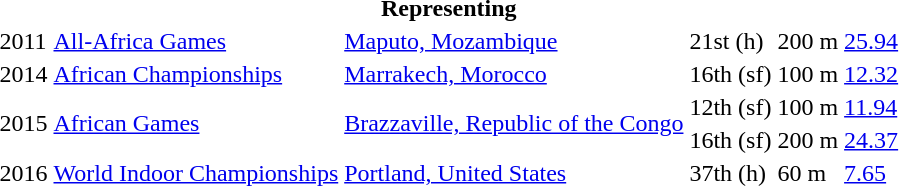<table>
<tr>
<th colspan="6">Representing </th>
</tr>
<tr>
<td>2011</td>
<td><a href='#'>All-Africa Games</a></td>
<td><a href='#'>Maputo, Mozambique</a></td>
<td>21st (h)</td>
<td>200 m</td>
<td><a href='#'>25.94</a></td>
</tr>
<tr>
<td>2014</td>
<td><a href='#'>African Championships</a></td>
<td><a href='#'>Marrakech, Morocco</a></td>
<td>16th (sf)</td>
<td>100 m</td>
<td><a href='#'>12.32</a></td>
</tr>
<tr>
<td rowspan=2>2015</td>
<td rowspan=2><a href='#'>African Games</a></td>
<td rowspan=2><a href='#'>Brazzaville, Republic of the Congo</a></td>
<td>12th (sf)</td>
<td>100 m</td>
<td><a href='#'>11.94</a></td>
</tr>
<tr>
<td>16th (sf)</td>
<td>200 m</td>
<td><a href='#'>24.37</a></td>
</tr>
<tr>
<td>2016</td>
<td><a href='#'>World Indoor Championships</a></td>
<td><a href='#'>Portland, United States</a></td>
<td>37th (h)</td>
<td>60 m</td>
<td><a href='#'>7.65</a></td>
</tr>
</table>
